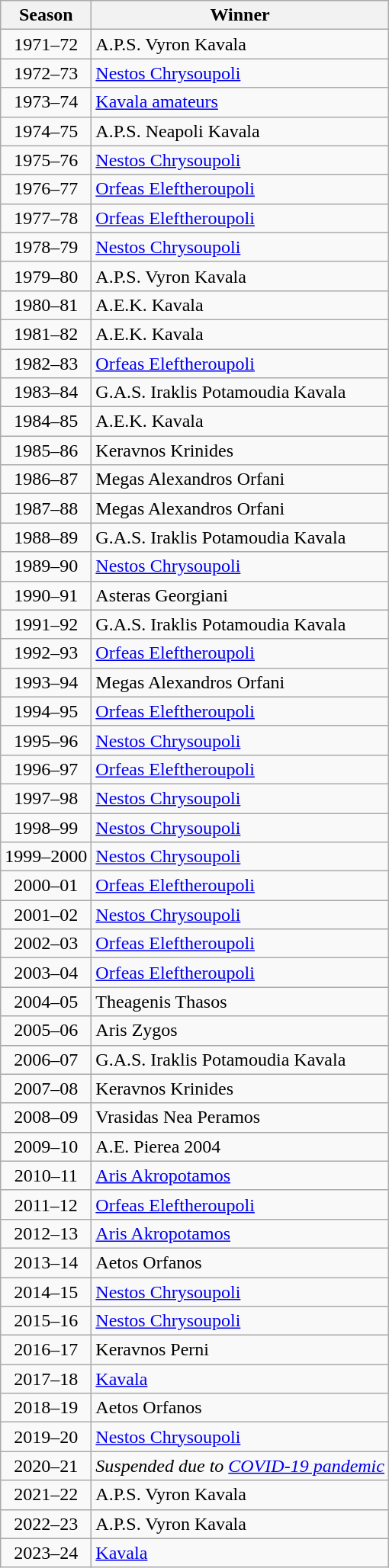<table class="wikitable" style="text-align:left;margin-left:1em;">
<tr>
<th>Season</th>
<th>Winner</th>
</tr>
<tr>
<td align="center">1971–72</td>
<td>A.P.S. Vyron Kavala</td>
</tr>
<tr>
<td align="center">1972–73</td>
<td><a href='#'>Nestos Chrysoupoli</a></td>
</tr>
<tr>
<td align="center">1973–74</td>
<td><a href='#'>Kavala amateurs</a></td>
</tr>
<tr>
<td align="center">1974–75</td>
<td>A.P.S. Neapoli Kavala</td>
</tr>
<tr>
<td align="center">1975–76</td>
<td><a href='#'>Nestos Chrysoupoli</a></td>
</tr>
<tr>
<td align="center">1976–77</td>
<td><a href='#'>Orfeas Eleftheroupoli</a></td>
</tr>
<tr>
<td align="center">1977–78</td>
<td><a href='#'>Orfeas Eleftheroupoli</a></td>
</tr>
<tr>
<td align="center">1978–79</td>
<td><a href='#'>Nestos Chrysoupoli</a></td>
</tr>
<tr>
<td align="center">1979–80</td>
<td>A.P.S. Vyron Kavala</td>
</tr>
<tr>
<td align="center">1980–81</td>
<td>A.E.K. Kavala</td>
</tr>
<tr>
<td align="center">1981–82</td>
<td>A.E.K. Kavala</td>
</tr>
<tr>
<td align="center">1982–83</td>
<td><a href='#'>Orfeas Eleftheroupoli</a></td>
</tr>
<tr>
<td align="center">1983–84</td>
<td>G.A.S. Iraklis Potamoudia Kavala</td>
</tr>
<tr>
<td align="center">1984–85</td>
<td>A.E.K. Kavala</td>
</tr>
<tr>
<td align="center">1985–86</td>
<td>Keravnos Krinides</td>
</tr>
<tr>
<td align="center">1986–87</td>
<td>Megas Alexandros Orfani</td>
</tr>
<tr>
<td align="center">1987–88</td>
<td>Megas Alexandros Orfani</td>
</tr>
<tr>
<td align="center">1988–89</td>
<td>G.A.S. Iraklis Potamoudia Kavala</td>
</tr>
<tr>
<td align="center">1989–90</td>
<td><a href='#'>Nestos Chrysoupoli</a></td>
</tr>
<tr>
<td align="center">1990–91</td>
<td>Asteras Georgiani</td>
</tr>
<tr>
<td align="center">1991–92</td>
<td>G.A.S. Iraklis Potamoudia Kavala</td>
</tr>
<tr>
<td align="center">1992–93</td>
<td><a href='#'>Orfeas Eleftheroupoli</a></td>
</tr>
<tr>
<td align="center">1993–94</td>
<td>Megas Alexandros Orfani</td>
</tr>
<tr>
<td align="center">1994–95</td>
<td><a href='#'>Orfeas Eleftheroupoli</a></td>
</tr>
<tr>
<td align="center">1995–96</td>
<td><a href='#'>Nestos Chrysoupoli</a></td>
</tr>
<tr>
<td align="center">1996–97</td>
<td><a href='#'>Orfeas Eleftheroupoli</a></td>
</tr>
<tr>
<td align="center">1997–98</td>
<td><a href='#'>Nestos Chrysoupoli</a></td>
</tr>
<tr>
<td align="center">1998–99</td>
<td><a href='#'>Nestos Chrysoupoli</a></td>
</tr>
<tr>
<td align="center">1999–2000</td>
<td><a href='#'>Nestos Chrysoupoli</a></td>
</tr>
<tr>
<td align="center">2000–01</td>
<td><a href='#'>Orfeas Eleftheroupoli</a></td>
</tr>
<tr>
<td align="center">2001–02</td>
<td><a href='#'>Nestos Chrysoupoli</a></td>
</tr>
<tr>
<td align="center">2002–03</td>
<td><a href='#'>Orfeas Eleftheroupoli</a></td>
</tr>
<tr>
<td align="center">2003–04</td>
<td><a href='#'>Orfeas Eleftheroupoli</a></td>
</tr>
<tr>
<td align="center">2004–05</td>
<td>Theagenis Thasos</td>
</tr>
<tr>
<td align="center">2005–06</td>
<td>Aris Zygos</td>
</tr>
<tr>
<td align="center">2006–07</td>
<td>G.A.S. Iraklis Potamoudia Kavala</td>
</tr>
<tr>
<td align="center">2007–08</td>
<td>Keravnos Krinides</td>
</tr>
<tr>
<td align="center">2008–09</td>
<td>Vrasidas Nea Peramos</td>
</tr>
<tr>
<td align="center">2009–10</td>
<td>A.E. Pierea 2004</td>
</tr>
<tr>
<td align="center">2010–11</td>
<td><a href='#'>Aris Akropotamos</a></td>
</tr>
<tr>
<td align="center">2011–12</td>
<td><a href='#'>Orfeas Eleftheroupoli</a></td>
</tr>
<tr>
<td align="center">2012–13</td>
<td><a href='#'>Aris Akropotamos</a></td>
</tr>
<tr>
<td align="center">2013–14</td>
<td>Aetos Orfanos</td>
</tr>
<tr>
<td align="center">2014–15</td>
<td><a href='#'>Nestos Chrysoupoli</a></td>
</tr>
<tr>
<td align="center">2015–16</td>
<td><a href='#'>Nestos Chrysoupoli</a></td>
</tr>
<tr>
<td align="center">2016–17</td>
<td>Keravnos Perni</td>
</tr>
<tr>
<td align="center">2017–18</td>
<td><a href='#'>Kavala</a></td>
</tr>
<tr>
<td align="center">2018–19</td>
<td>Aetos Orfanos</td>
</tr>
<tr>
<td align="center">2019–20</td>
<td><a href='#'>Nestos Chrysoupoli</a></td>
</tr>
<tr>
<td align="center">2020–21</td>
<td align="center"><em>Suspended due to <a href='#'>COVID-19 pandemic</a></td>
</tr>
<tr>
<td align="center">2021–22</td>
<td>A.P.S. Vyron Kavala</td>
</tr>
<tr>
<td align="center">2022–23</td>
<td>A.P.S. Vyron Kavala</td>
</tr>
<tr>
<td align="center">2023–24</td>
<td><a href='#'>Kavala</a></td>
</tr>
</table>
